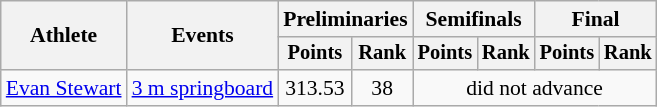<table class=wikitable style="font-size:90%">
<tr>
<th rowspan="2">Athlete</th>
<th rowspan="2">Events</th>
<th colspan="2">Preliminaries</th>
<th colspan="2">Semifinals</th>
<th colspan="2">Final</th>
</tr>
<tr style="font-size:95%">
<th>Points</th>
<th>Rank</th>
<th>Points</th>
<th>Rank</th>
<th>Points</th>
<th>Rank</th>
</tr>
<tr align=center>
<td align=left><a href='#'>Evan Stewart</a></td>
<td align=left rowspan=2><a href='#'>3 m springboard</a></td>
<td>313.53</td>
<td>38</td>
<td colspan=4>did not advance</td>
</tr>
</table>
